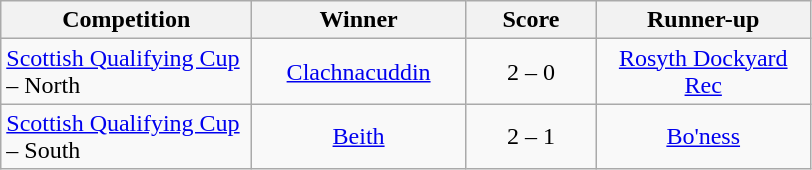<table class="wikitable" style="text-align: center;">
<tr>
<th width=160>Competition</th>
<th width=135>Winner</th>
<th width=80>Score</th>
<th width=135>Runner-up</th>
</tr>
<tr>
<td align=left><a href='#'>Scottish Qualifying Cup</a> – North</td>
<td><a href='#'>Clachnacuddin</a></td>
<td>2 – 0</td>
<td><a href='#'>Rosyth Dockyard Rec</a></td>
</tr>
<tr>
<td align=left><a href='#'>Scottish Qualifying Cup</a> – South</td>
<td><a href='#'>Beith</a></td>
<td>2 – 1 </td>
<td><a href='#'>Bo'ness</a></td>
</tr>
</table>
